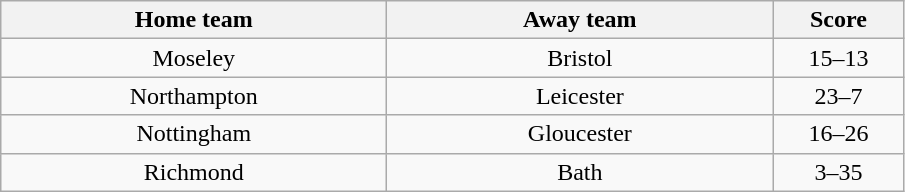<table class="wikitable" style="text-align: center">
<tr>
<th width=250>Home team</th>
<th width=250>Away team</th>
<th width=80>Score</th>
</tr>
<tr>
<td>Moseley</td>
<td>Bristol</td>
<td>15–13</td>
</tr>
<tr>
<td>Northampton</td>
<td>Leicester</td>
<td>23–7</td>
</tr>
<tr>
<td>Nottingham</td>
<td>Gloucester</td>
<td>16–26</td>
</tr>
<tr>
<td>Richmond</td>
<td>Bath</td>
<td>3–35</td>
</tr>
</table>
